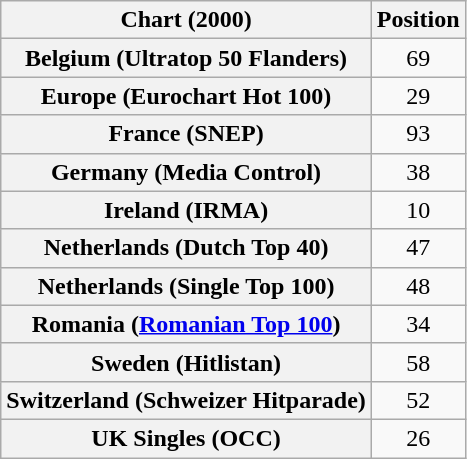<table class="wikitable sortable plainrowheaders" style="text-align:center">
<tr>
<th>Chart (2000)</th>
<th>Position</th>
</tr>
<tr>
<th scope="row">Belgium (Ultratop 50 Flanders)</th>
<td>69</td>
</tr>
<tr>
<th scope="row">Europe (Eurochart Hot 100)</th>
<td>29</td>
</tr>
<tr>
<th scope="row">France (SNEP)</th>
<td>93</td>
</tr>
<tr>
<th scope="row">Germany (Media Control)</th>
<td>38</td>
</tr>
<tr>
<th scope="row">Ireland (IRMA)</th>
<td>10</td>
</tr>
<tr>
<th scope="row">Netherlands (Dutch Top 40)</th>
<td>47</td>
</tr>
<tr>
<th scope="row">Netherlands (Single Top 100)</th>
<td>48</td>
</tr>
<tr>
<th scope="row">Romania (<a href='#'>Romanian Top 100</a>)</th>
<td>34</td>
</tr>
<tr>
<th scope="row">Sweden (Hitlistan)</th>
<td>58</td>
</tr>
<tr>
<th scope="row">Switzerland (Schweizer Hitparade)</th>
<td>52</td>
</tr>
<tr>
<th scope="row">UK Singles (OCC)</th>
<td>26</td>
</tr>
</table>
